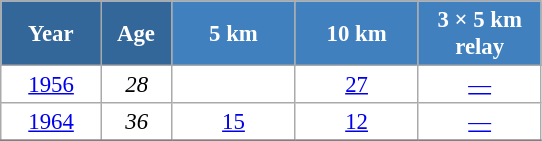<table class="wikitable" style="font-size:95%; text-align:center; border:grey solid 1px; border-collapse:collapse; background:#ffffff;">
<tr>
<th style="background-color:#369; color:white; width:60px;"> Year </th>
<th style="background-color:#369; color:white; width:40px;"> Age </th>
<th style="background-color:#4180be; color:white; width:75px;"> 5 km </th>
<th style="background-color:#4180be; color:white; width:75px;"> 10 km </th>
<th style="background-color:#4180be; color:white; width:75px;"> 3 × 5 km <br> relay </th>
</tr>
<tr>
<td><a href='#'>1956</a></td>
<td><em>28</em></td>
<td></td>
<td><a href='#'>27</a></td>
<td><a href='#'>—</a></td>
</tr>
<tr>
<td><a href='#'>1964</a></td>
<td><em>36</em></td>
<td><a href='#'>15</a></td>
<td><a href='#'>12</a></td>
<td><a href='#'>—</a></td>
</tr>
<tr>
</tr>
</table>
